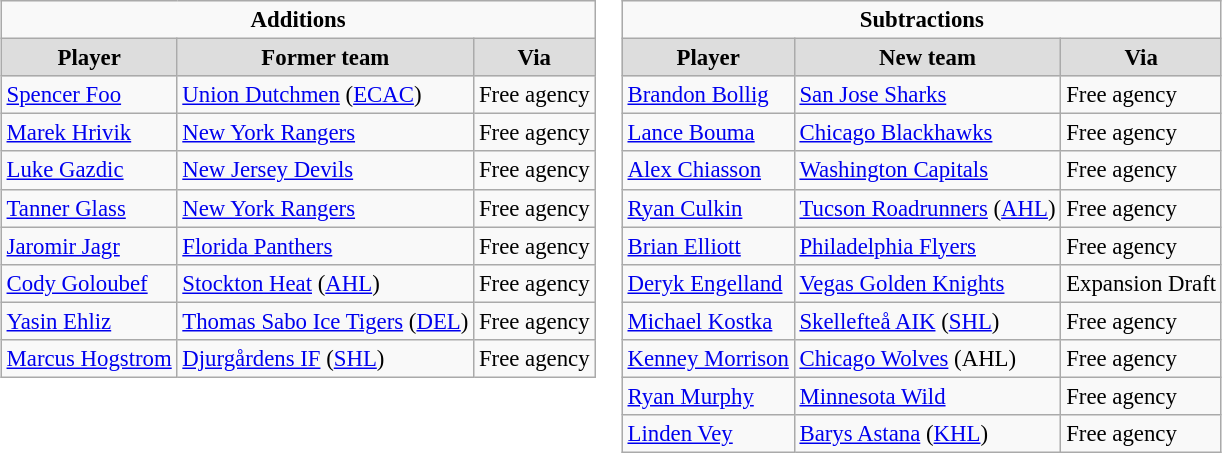<table cellspacing="0">
<tr>
<td valign="top"><br><table class="wikitable" style="font-size: 95%">
<tr>
<td colspan="10" style="text-align:center;"><strong>Additions</strong></td>
</tr>
<tr style="text-align:center; background:#ddd;">
<td><strong>Player</strong></td>
<td><strong>Former team</strong></td>
<td><strong>Via</strong></td>
</tr>
<tr>
<td><a href='#'>Spencer Foo</a></td>
<td><a href='#'>Union Dutchmen</a> (<a href='#'>ECAC</a>)</td>
<td>Free agency</td>
</tr>
<tr>
<td><a href='#'>Marek Hrivik</a></td>
<td><a href='#'>New York Rangers</a></td>
<td>Free agency</td>
</tr>
<tr>
<td><a href='#'>Luke Gazdic</a></td>
<td><a href='#'>New Jersey Devils</a></td>
<td>Free agency</td>
</tr>
<tr>
<td><a href='#'>Tanner Glass</a></td>
<td><a href='#'>New York Rangers</a></td>
<td>Free agency</td>
</tr>
<tr>
<td><a href='#'>Jaromir Jagr</a></td>
<td><a href='#'>Florida Panthers</a></td>
<td>Free agency</td>
</tr>
<tr>
<td><a href='#'>Cody Goloubef</a></td>
<td><a href='#'>Stockton Heat</a> (<a href='#'>AHL</a>)</td>
<td>Free agency</td>
</tr>
<tr>
<td><a href='#'>Yasin Ehliz</a></td>
<td><a href='#'>Thomas Sabo Ice Tigers</a> (<a href='#'>DEL</a>)</td>
<td>Free agency</td>
</tr>
<tr>
<td><a href='#'>Marcus Hogstrom</a></td>
<td><a href='#'>Djurgårdens IF</a> (<a href='#'>SHL</a>)</td>
<td>Free agency</td>
</tr>
</table>
</td>
<td valign="top"><br><table class="wikitable" style="font-size: 95%">
<tr>
<td colspan="10" style="text-align:center;"><strong>Subtractions</strong></td>
</tr>
<tr style="text-align:center; background:#ddd;">
<td><strong>Player</strong></td>
<td><strong>New team</strong></td>
<td><strong>Via</strong></td>
</tr>
<tr>
<td><a href='#'>Brandon Bollig</a></td>
<td><a href='#'>San Jose Sharks</a></td>
<td>Free agency</td>
</tr>
<tr>
<td><a href='#'>Lance Bouma</a></td>
<td><a href='#'>Chicago Blackhawks</a></td>
<td>Free agency</td>
</tr>
<tr>
<td><a href='#'>Alex Chiasson</a></td>
<td><a href='#'>Washington Capitals</a></td>
<td>Free agency</td>
</tr>
<tr>
<td><a href='#'>Ryan Culkin</a></td>
<td><a href='#'>Tucson Roadrunners</a> (<a href='#'>AHL</a>)</td>
<td>Free agency</td>
</tr>
<tr>
<td><a href='#'>Brian Elliott</a></td>
<td><a href='#'>Philadelphia Flyers</a></td>
<td>Free agency</td>
</tr>
<tr>
<td><a href='#'>Deryk Engelland</a></td>
<td><a href='#'>Vegas Golden Knights</a></td>
<td>Expansion Draft</td>
</tr>
<tr>
<td><a href='#'>Michael Kostka</a></td>
<td><a href='#'>Skellefteå AIK</a> (<a href='#'>SHL</a>)</td>
<td>Free agency</td>
</tr>
<tr>
<td><a href='#'>Kenney Morrison</a></td>
<td><a href='#'>Chicago Wolves</a> (AHL)</td>
<td>Free agency</td>
</tr>
<tr>
<td><a href='#'>Ryan Murphy</a></td>
<td><a href='#'>Minnesota Wild</a></td>
<td>Free agency</td>
</tr>
<tr>
<td><a href='#'>Linden Vey</a></td>
<td><a href='#'>Barys Astana</a> (<a href='#'>KHL</a>)</td>
<td>Free agency</td>
</tr>
</table>
</td>
</tr>
</table>
